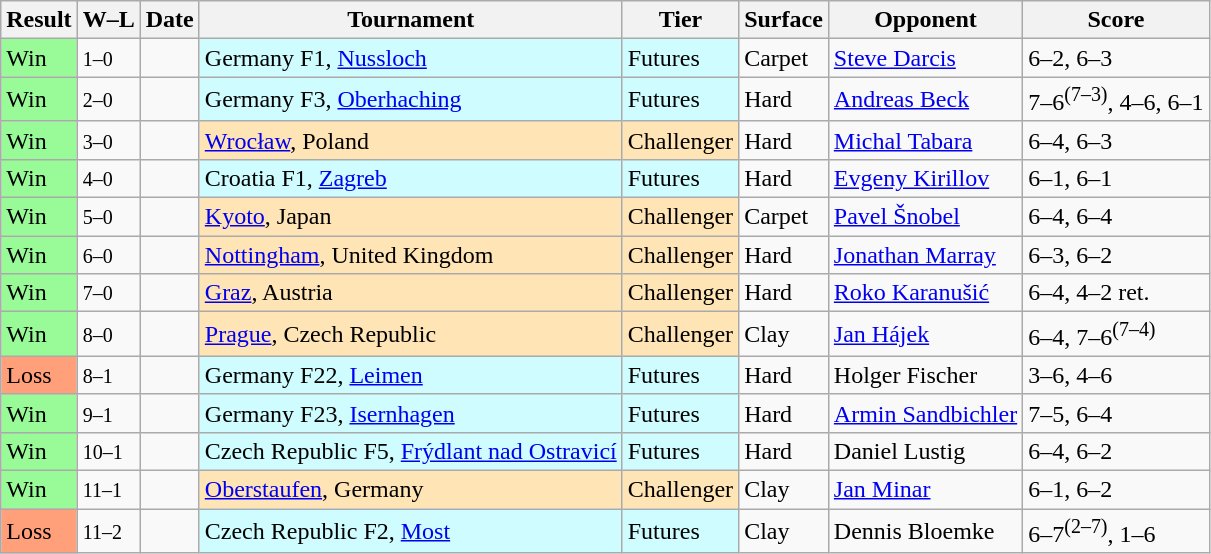<table class="sortable wikitable">
<tr>
<th>Result</th>
<th class="unsortable">W–L</th>
<th>Date</th>
<th>Tournament</th>
<th>Tier</th>
<th>Surface</th>
<th>Opponent</th>
<th class="unsortable">Score</th>
</tr>
<tr>
<td bgcolor=98FB98>Win</td>
<td><small>1–0</small></td>
<td></td>
<td style="background:#cffcff;">Germany F1, <a href='#'>Nussloch</a></td>
<td style="background:#cffcff;">Futures</td>
<td>Carpet</td>
<td> <a href='#'>Steve Darcis</a></td>
<td>6–2, 6–3</td>
</tr>
<tr>
<td bgcolor=98FB98>Win</td>
<td><small>2–0</small></td>
<td></td>
<td style="background:#cffcff;">Germany F3, <a href='#'>Oberhaching</a></td>
<td style="background:#cffcff;">Futures</td>
<td>Hard</td>
<td> <a href='#'>Andreas Beck</a></td>
<td>7–6<sup>(7–3)</sup>, 4–6, 6–1</td>
</tr>
<tr>
<td bgcolor=98FB98>Win</td>
<td><small>3–0</small></td>
<td></td>
<td style="background:moccasin;"><a href='#'>Wrocław</a>, Poland</td>
<td style="background:moccasin;">Challenger</td>
<td>Hard</td>
<td> <a href='#'>Michal Tabara</a></td>
<td>6–4, 6–3</td>
</tr>
<tr>
<td bgcolor=98FB98>Win</td>
<td><small>4–0</small></td>
<td></td>
<td style="background:#cffcff;">Croatia F1, <a href='#'>Zagreb</a></td>
<td style="background:#cffcff;">Futures</td>
<td>Hard</td>
<td> <a href='#'>Evgeny Kirillov</a></td>
<td>6–1, 6–1</td>
</tr>
<tr>
<td bgcolor=98FB98>Win</td>
<td><small>5–0</small></td>
<td></td>
<td style="background:moccasin;"><a href='#'>Kyoto</a>, Japan</td>
<td style="background:moccasin;">Challenger</td>
<td>Carpet</td>
<td> <a href='#'>Pavel Šnobel</a></td>
<td>6–4, 6–4</td>
</tr>
<tr>
<td bgcolor=98FB98>Win</td>
<td><small>6–0</small></td>
<td></td>
<td style="background:moccasin;"><a href='#'>Nottingham</a>, United Kingdom</td>
<td style="background:moccasin;">Challenger</td>
<td>Hard</td>
<td> <a href='#'>Jonathan Marray</a></td>
<td>6–3, 6–2</td>
</tr>
<tr>
<td bgcolor=98FB98>Win</td>
<td><small>7–0</small></td>
<td></td>
<td style="background:moccasin;"><a href='#'>Graz</a>, Austria</td>
<td style="background:moccasin;">Challenger</td>
<td>Hard</td>
<td> <a href='#'>Roko Karanušić</a></td>
<td>6–4, 4–2 ret.</td>
</tr>
<tr>
<td bgcolor=98FB98>Win</td>
<td><small>8–0</small></td>
<td></td>
<td style="background:moccasin;"><a href='#'>Prague</a>, Czech Republic</td>
<td style="background:moccasin;">Challenger</td>
<td>Clay</td>
<td> <a href='#'>Jan Hájek</a></td>
<td>6–4, 7–6<sup>(7–4)</sup></td>
</tr>
<tr>
<td bgcolor=FFA07A>Loss</td>
<td><small>8–1</small></td>
<td></td>
<td style="background:#cffcff;">Germany F22, <a href='#'>Leimen</a></td>
<td style="background:#cffcff;">Futures</td>
<td>Hard</td>
<td> Holger Fischer</td>
<td>3–6, 4–6</td>
</tr>
<tr>
<td bgcolor=98FB98>Win</td>
<td><small>9–1</small></td>
<td></td>
<td style="background:#cffcff;">Germany F23, <a href='#'>Isernhagen</a></td>
<td style="background:#cffcff;">Futures</td>
<td>Hard</td>
<td> <a href='#'>Armin Sandbichler</a></td>
<td>7–5, 6–4</td>
</tr>
<tr>
<td bgcolor=98FB98>Win</td>
<td><small>10–1</small></td>
<td></td>
<td style="background:#cffcff;">Czech Republic F5, <a href='#'>Frýdlant nad Ostravicí</a></td>
<td style="background:#cffcff;">Futures</td>
<td>Hard</td>
<td> Daniel Lustig</td>
<td>6–4, 6–2</td>
</tr>
<tr>
<td bgcolor=98FB98>Win</td>
<td><small>11–1</small></td>
<td></td>
<td style="background:moccasin;"><a href='#'>Oberstaufen</a>, Germany</td>
<td style="background:moccasin;">Challenger</td>
<td>Clay</td>
<td> <a href='#'>Jan Minar</a></td>
<td>6–1, 6–2</td>
</tr>
<tr>
<td bgcolor=FFA07A>Loss</td>
<td><small>11–2</small></td>
<td></td>
<td style="background:#cffcff;">Czech Republic F2, <a href='#'>Most</a></td>
<td style="background:#cffcff;">Futures</td>
<td>Clay</td>
<td> Dennis Bloemke</td>
<td>6–7<sup>(2–7)</sup>, 1–6</td>
</tr>
</table>
